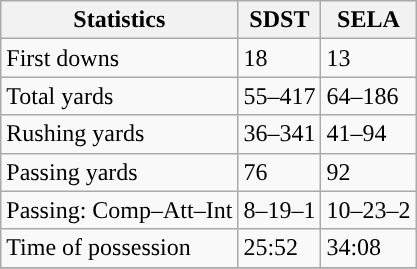<table class="wikitable" style="float: left;">
<tr>
<th>Statistics</th>
<th>SDST</th>
<th>SELA</th>
</tr>
<tr>
<td>First downs</td>
<td>18</td>
<td>13</td>
</tr>
<tr>
<td>Total yards</td>
<td>55–417</td>
<td>64–186</td>
</tr>
<tr>
<td>Rushing yards</td>
<td>36–341</td>
<td>41–94</td>
</tr>
<tr>
<td>Passing yards</td>
<td>76</td>
<td>92</td>
</tr>
<tr>
<td>Passing: Comp–Att–Int</td>
<td>8–19–1</td>
<td>10–23–2</td>
</tr>
<tr>
<td>Time of possession</td>
<td>25:52</td>
<td>34:08</td>
</tr>
<tr>
</tr>
</table>
